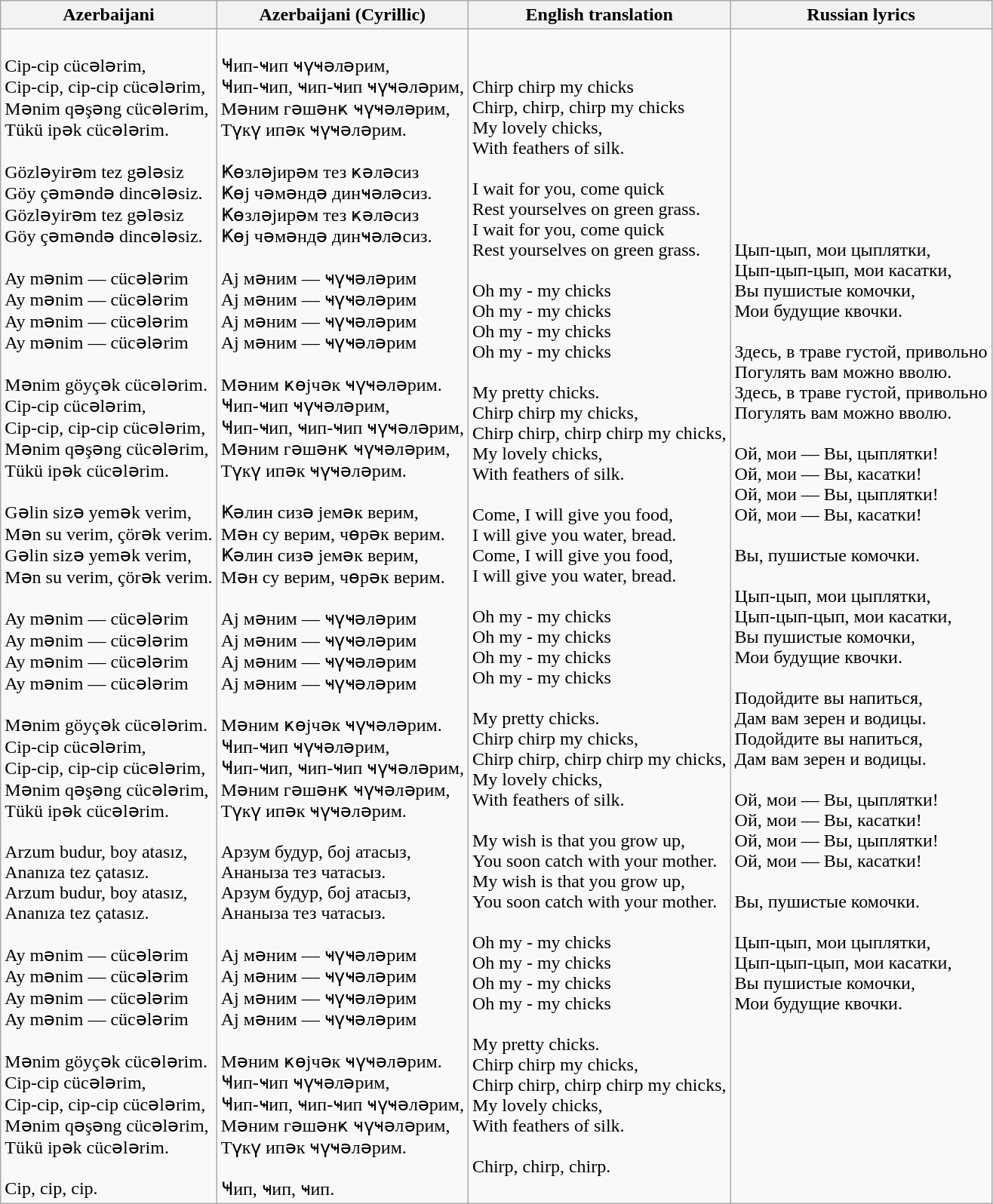<table class="wikitable">
<tr>
<th>Azerbaijani</th>
<th>Azerbaijani (Cyrillic)</th>
<th>English translation</th>
<th>Russian lyrics</th>
</tr>
<tr>
<td><br>Cip-cip cücələrim,<br>
Cip-cip, cip-cip cücələrim,<br>
Mənim qəşəng cücələrim,<br>
Tükü ipək cücələrim.<br>
<br>
Gözləyirəm tez gələsiz<br>
Göy çəməndə dincələsiz.<br>
Gözləyirəm tez gələsiz<br>
Göy çəməndə dincələsiz.<br>
<br>
Ay mənim — cücələrim<br>
Ay mənim — cücələrim<br>
Ay mənim — cücələrim<br>
Ay mənim — cücələrim<br>
<br>
Mənim göyçək cücələrim.<br> 
Cip-cip cücələrim,<br>
Cip-cip, cip-cip cücələrim,<br>
Mənim qəşəng cücələrim,<br>
Tükü ipək cücələrim.<br>
<br>
Gəlin sizə yemək verim,<br>
Mən su verim, çörək verim.<br>
Gəlin sizə yemək verim,<br>
Mən su verim, çörək verim.<br>
<br>
Ay mənim — cücələrim<br>
Ay mənim — cücələrim<br>
Ay mənim — cücələrim<br>
Ay mənim — cücələrim<br>
<br>
Mənim göyçək cücələrim.<br> 
Cip-cip cücələrim,<br>
Cip-cip, cip-cip cücələrim,<br>
Mənim qəşəng cücələrim,<br>
Tükü ipək cücələrim.<br>
<br>
Arzum budur, boy atasız,<br>
Ananıza tez çatasız.<br>
Arzum budur, boy atasız,<br>
Ananıza tez çatasız.<br>
<br>
Ay mənim — cücələrim<br>
Ay mənim — cücələrim<br>
Ay mənim — cücələrim<br>
Ay mənim — cücələrim<br>
<br>
Mənim göyçək cücələrim.<br> 
Cip-cip cücələrim,<br>
Cip-cip, cip-cip cücələrim,<br>
Mənim qəşəng cücələrim,<br>
Tükü ipək cücələrim.<br>
<br>
Cip, cip, cip.<br></td>
<td><br>Ҹип-ҹип ҹүҹәләрим,<br>
Ҹип-ҹип, ҹип-ҹип ҹүҹәләрим,<br>
Мәним гәшәнҝ ҹүҹәләрим,<br>
Түкү ипәк ҹүҹәләрим.<br>
<br>
Ҝөзләјирәм тез ҝәләсиз<br>
Ҝөј чәмәндә динҹәләсиз.<br>
Ҝөзләјирәм тез ҝәләсиз<br>
Ҝөј чәмәндә динҹәләсиз.<br>
<br>
Ај мәним — ҹүҹәләрим<br>
Ај мәним — ҹүҹәләрим<br>
Ај мәним — ҹүҹәләрим<br>
Ај мәним — ҹүҹәләрим<br>
<br>
Мәним ҝөјчәк ҹүҹәләрим.<br> 
Ҹип-ҹип ҹүҹәләрим,<br>
Ҹип-ҹип, ҹип-ҹип ҹүҹәләрим,<br>
Мәним гәшәнҝ ҹүҹәләрим,<br>
Түкү ипәк ҹүҹәләрим.<br>
<br>
Ҝәлин сизә јемәк верим,<br>
Мән су верим, чөрәк верим.<br>
Ҝәлин сизә јемәк верим,<br>
Мән су верим, чөрәк верим.<br>
<br>
Ај мәним — ҹүҹәләрим<br>
Ај мәним — ҹүҹәләрим<br>
Ај мәним — ҹүҹәләрим<br>
Ај мәним — ҹүҹәләрим<br>
<br>
Мәним ҝөјчәк ҹүҹәләрим.<br> 
Ҹип-ҹип ҹүҹәләрим,<br>
Ҹип-ҹип, ҹип-ҹип ҹүҹәләрим,<br>
Мәним гәшәнҝ ҹүҹәләрим,<br>
Түкү ипәк ҹүҹәләрим.<br>
<br>
Арзум будур, бој атасыз,<br>
Ананыза тез чатасыз.<br>
Арзум будур, бој атасыз,<br>
Ананыза тез чатасыз.<br>
<br>
Ај мәним — ҹүҹәләрим<br>
Ај мәним — ҹүҹәләрим<br>
Ај мәним — ҹүҹәләрим<br>
Ај мәним — ҹүҹәләрим<br>
<br>
Мәним ҝөјчәк ҹүҹәләрим.<br> 
Ҹип-ҹип ҹүҹәләрим,<br>
Ҹип-ҹип, ҹип-ҹип ҹүҹәләрим,<br>
Мәним гәшәнҝ ҹүҹәләрим,<br>
Түкү ипәк ҹүҹәләрим.<br>
<br>
Ҹип, ҹип, ҹип.<br></td>
<td><br>Chirp chirp my chicks<br>
Chirp, chirp, chirp my chicks<br>
My lovely chicks,<br>
With feathers of silk.<br>
<br>
I wait for you, come quick<br>
Rest yourselves on green grass.<br>
I wait for you, come quick<br>
Rest yourselves on green grass.<br>
<br>
Oh my - my chicks<br>
Oh my - my chicks<br>
Oh my - my chicks<br>
Oh my - my chicks<br>
<br>
My pretty chicks.<br> 
Chirp chirp my chicks,<br>
Chirp chirp, chirp chirp my chicks,<br>
My lovely chicks,<br>
With feathers of silk.<br>
<br>
Come, I will give you food,<br>
I will give you water, bread.<br>
Come, I will give you food,<br>
I will give you water, bread.<br>
<br>
Oh my - my chicks<br>
Oh my - my chicks<br>
Oh my - my chicks<br>
Oh my - my chicks<br>
<br>
My pretty chicks.<br> 
Chirp chirp my chicks,<br>
Chirp chirp, chirp chirp my chicks,<br>
My lovely chicks,<br>
With feathers of silk.<br>
<br>
My wish is that you grow up,<br>
You soon catch with your mother.<br>
My wish is that you grow up,<br>
You soon catch with your mother.<br>
<br>
Oh my - my chicks<br>
Oh my - my chicks<br>
Oh my - my chicks<br>
Oh my - my chicks<br>
<br>
My pretty chicks.<br> 
Chirp chirp my chicks,<br>
Chirp chirp, chirp chirp my chicks,<br>
My lovely chicks,<br>
With feathers of silk.<br>
<br>
Chirp, chirp, chirp.<br></td>
<td><br>Цып-цып, мои цыплятки, <br>
Цып-цып-цып, мои касатки, <br>
Вы пушистые комочки, <br>
Мои будущие квочки. <br>
<br>
Здесь, в траве густой, привольно <br>
Погулять вам можно вволю. <br>
Здесь, в траве густой, привольно <br>
Погулять вам можно вволю. <br>
<br>
Ой, мои — Вы, цыплятки! <br>
Ой, мои — Вы, касатки! <br>
Ой, мои — Вы, цыплятки! <br>
Ой, мои — Вы, касатки! <br>
<br>
Вы, пушистые комочки. <br>
<br>
Цып-цып, мои цыплятки, <br>
Цып-цып-цып, мои касатки, <br>
Вы пушистые комочки, <br>
Мои будущие квочки. <br>
<br>
Подойдите вы напиться,<br> 
Дам вам зерен и водицы. <br>
Подойдите вы напиться,<br> 
Дам вам зерен и водицы. <br>
<br>
Ой, мои — Вы, цыплятки! <br>
Ой, мои — Вы, касатки! <br>
Ой, мои — Вы, цыплятки! <br>
Ой, мои — Вы, касатки! <br>
<br>
Вы, пушистые комочки. <br>
<br>
Цып-цып, мои цыплятки, <br>
Цып-цып-цып, мои касатки, <br>
Вы пушистые комочки, <br>
Мои будущие квочки. <br></td>
</tr>
</table>
